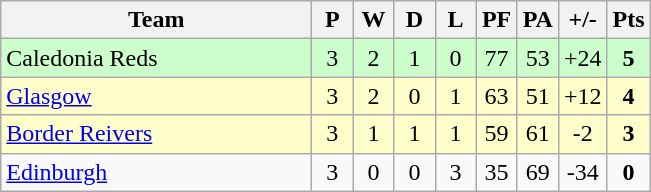<table class="wikitable" style="text-align: center;">
<tr>
<th style="width:200px;">Team</th>
<th width="20">P</th>
<th width="20">W</th>
<th width="20">D</th>
<th width="20">L</th>
<th width="20">PF</th>
<th width="20">PA</th>
<th width="25">+/-</th>
<th width="20">Pts</th>
</tr>
<tr style="background:#cfc;">
<td align="left">Caledonia Reds</td>
<td>3</td>
<td>2</td>
<td>1</td>
<td>0</td>
<td>77</td>
<td>53</td>
<td>+24</td>
<td><strong>5</strong></td>
</tr>
<tr style="background:#ffc;">
<td align="left"><a href='#'>Glasgow</a></td>
<td>3</td>
<td>2</td>
<td>0</td>
<td>1</td>
<td>63</td>
<td>51</td>
<td>+12</td>
<td><strong>4</strong></td>
</tr>
<tr style="background:#ffc;">
<td align="left"><a href='#'>Border Reivers</a></td>
<td>3</td>
<td>1</td>
<td>1</td>
<td>1</td>
<td>59</td>
<td>61</td>
<td>-2</td>
<td><strong>3</strong></td>
</tr>
<tr>
<td align="left"><a href='#'>Edinburgh</a></td>
<td>3</td>
<td>0</td>
<td>0</td>
<td>3</td>
<td>35</td>
<td>69</td>
<td>-34</td>
<td><strong>0</strong></td>
</tr>
</table>
